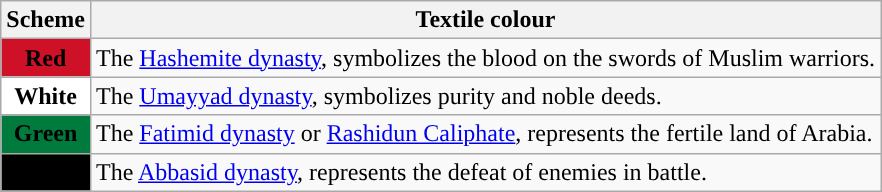<table class="wikitable">
<tr>
<th>Scheme</th>
<th>Textile colour</th>
</tr>
<tr>
<th style="background:#CE1126"><span> Red </span></th>
<td>The <a href='#'>Hashemite dynasty</a>, symbolizes the blood on the swords of Muslim warriors.</td>
</tr>
<tr>
<th style="background:#ffffff">White</th>
<td>The <a href='#'>Umayyad dynasty</a>, symbolizes purity and noble deeds.</td>
</tr>
<tr>
<th style="background: #007A3D"><span> Green </span></th>
<td>The <a href='#'>Fatimid dynasty</a> or <a href='#'>Rashidun Caliphate</a>, represents the fertile land of Arabia.</td>
</tr>
<tr>
<th style="background: #000000"><span> Black </span></th>
<td>The <a href='#'>Abbasid dynasty</a>, represents the defeat of enemies in battle.</td>
</tr>
</table>
